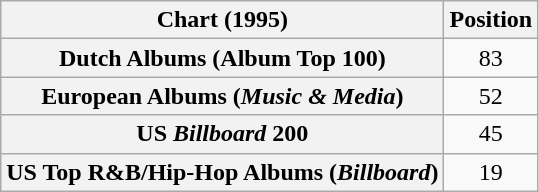<table class="wikitable sortable plainrowheaders" style="text-align:center">
<tr>
<th scope="col">Chart (1995)</th>
<th scope="col">Position</th>
</tr>
<tr>
<th scope="row">Dutch Albums (Album Top 100)</th>
<td>83</td>
</tr>
<tr>
<th scope="row">European Albums (<em>Music & Media</em>)</th>
<td>52</td>
</tr>
<tr>
<th scope="row">US <em>Billboard</em> 200</th>
<td>45</td>
</tr>
<tr>
<th scope="row">US Top R&B/Hip-Hop Albums (<em>Billboard</em>)</th>
<td>19</td>
</tr>
</table>
